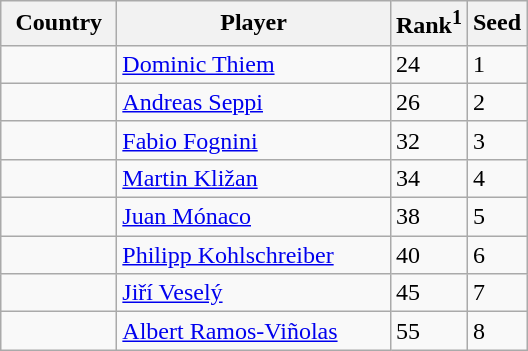<table class="sortable wikitable">
<tr>
<th width="70">Country</th>
<th width="175">Player</th>
<th>Rank<sup>1</sup></th>
<th>Seed</th>
</tr>
<tr>
<td></td>
<td><a href='#'>Dominic Thiem</a></td>
<td>24</td>
<td>1</td>
</tr>
<tr>
<td></td>
<td><a href='#'>Andreas Seppi</a></td>
<td>26</td>
<td>2</td>
</tr>
<tr>
<td></td>
<td><a href='#'>Fabio Fognini</a></td>
<td>32</td>
<td>3</td>
</tr>
<tr>
<td></td>
<td><a href='#'>Martin Kližan</a></td>
<td>34</td>
<td>4</td>
</tr>
<tr>
<td></td>
<td><a href='#'>Juan Mónaco</a></td>
<td>38</td>
<td>5</td>
</tr>
<tr>
<td></td>
<td><a href='#'>Philipp Kohlschreiber</a></td>
<td>40</td>
<td>6</td>
</tr>
<tr>
<td></td>
<td><a href='#'>Jiří Veselý</a></td>
<td>45</td>
<td>7</td>
</tr>
<tr>
<td></td>
<td><a href='#'>Albert Ramos-Viñolas</a></td>
<td>55</td>
<td>8</td>
</tr>
</table>
